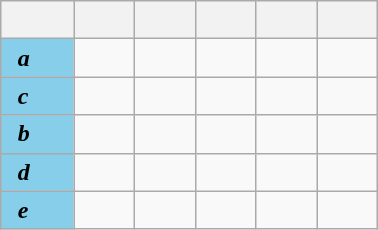<table class="wikitable" border="1" width="20%" style="margin:1em auto;">
<tr>
<th>   </th>
<th>   </th>
<th>   </th>
<th>   </th>
<th>   </th>
<th>   </th>
</tr>
<tr>
<td style="background:#87CEEB"> <strong> <em>a</em> </strong></td>
<td></td>
<td></td>
<td></td>
<td></td>
<td></td>
</tr>
<tr>
<td style="background:#87CEEB"> <strong> <em>c</em> </strong></td>
<td></td>
<td></td>
<td></td>
<td></td>
<td></td>
</tr>
<tr>
<td style="background:#87CEEB"> <strong> <em>b</em> </strong></td>
<td></td>
<td></td>
<td></td>
<td></td>
<td></td>
</tr>
<tr>
<td style="background:#87CEEB"> <strong> <em>d</em> </strong></td>
<td></td>
<td></td>
<td></td>
<td></td>
<td></td>
</tr>
<tr>
<td style="background:#87CEEB"> <strong> <em>e</em> </strong></td>
<td></td>
<td></td>
<td></td>
<td></td>
<td></td>
</tr>
</table>
